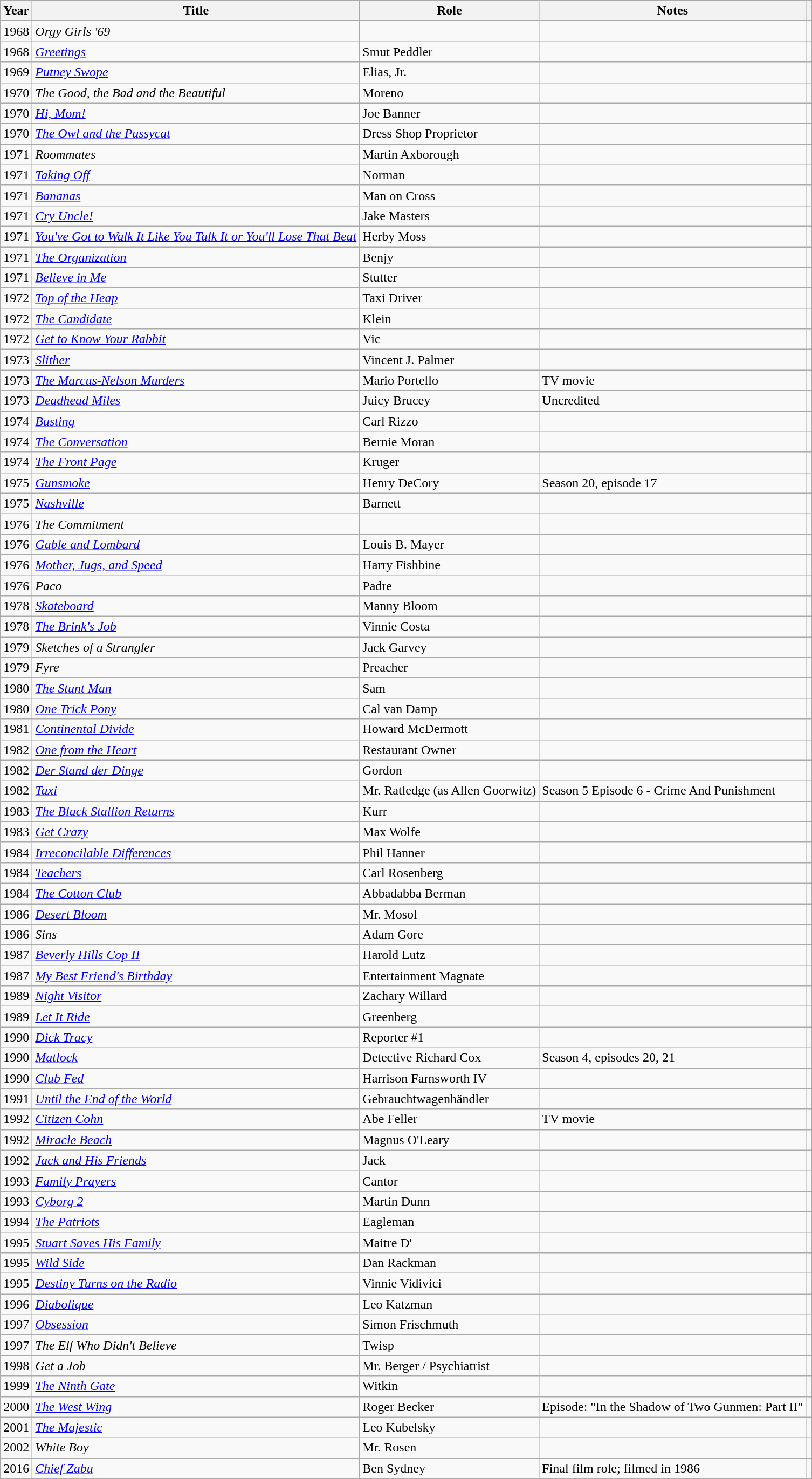<table class="wikitable sortable">
<tr>
<th>Year</th>
<th>Title</th>
<th>Role</th>
<th>Notes</th>
<th></th>
</tr>
<tr>
<td>1968</td>
<td><em>Orgy Girls '69</em></td>
<td></td>
<td></td>
<td></td>
</tr>
<tr>
<td>1968</td>
<td><em><a href='#'>Greetings</a></em></td>
<td>Smut Peddler</td>
<td></td>
<td></td>
</tr>
<tr>
<td>1969</td>
<td><em><a href='#'>Putney Swope</a></em></td>
<td>Elias, Jr.</td>
<td></td>
<td></td>
</tr>
<tr>
<td>1970</td>
<td><em>The Good, the Bad and the Beautiful</em></td>
<td>Moreno</td>
<td></td>
<td></td>
</tr>
<tr>
<td>1970</td>
<td><em><a href='#'>Hi, Mom!</a></em></td>
<td>Joe Banner</td>
<td></td>
<td></td>
</tr>
<tr>
<td>1970</td>
<td><em><a href='#'>The Owl and the Pussycat</a></em></td>
<td>Dress Shop Proprietor</td>
<td></td>
<td></td>
</tr>
<tr>
<td>1971</td>
<td><em>Roommates</em></td>
<td>Martin Axborough</td>
<td></td>
<td></td>
</tr>
<tr>
<td>1971</td>
<td><em><a href='#'>Taking Off</a></em></td>
<td>Norman</td>
<td></td>
<td></td>
</tr>
<tr>
<td>1971</td>
<td><em><a href='#'>Bananas</a></em></td>
<td>Man on Cross</td>
<td></td>
<td></td>
</tr>
<tr>
<td>1971</td>
<td><em><a href='#'>Cry Uncle!</a></em></td>
<td>Jake Masters</td>
<td></td>
<td></td>
</tr>
<tr>
<td>1971</td>
<td><em><a href='#'>You've Got to Walk It Like You Talk It or You'll Lose That Beat</a></em></td>
<td>Herby Moss</td>
<td></td>
<td></td>
</tr>
<tr>
<td>1971</td>
<td><em><a href='#'>The Organization</a></em></td>
<td>Benjy</td>
<td></td>
<td></td>
</tr>
<tr>
<td>1971</td>
<td><em><a href='#'>Believe in Me</a></em></td>
<td>Stutter</td>
<td></td>
<td></td>
</tr>
<tr>
<td>1972</td>
<td><em><a href='#'>Top of the Heap</a></em></td>
<td>Taxi Driver</td>
<td></td>
<td></td>
</tr>
<tr>
<td>1972</td>
<td><em><a href='#'>The Candidate</a></em></td>
<td>Klein</td>
<td></td>
<td></td>
</tr>
<tr>
<td>1972</td>
<td><em><a href='#'>Get to Know Your Rabbit</a></em></td>
<td>Vic</td>
<td></td>
<td></td>
</tr>
<tr>
<td>1973</td>
<td><em><a href='#'>Slither</a></em></td>
<td>Vincent J. Palmer</td>
<td></td>
<td></td>
</tr>
<tr>
<td>1973</td>
<td><em><a href='#'>The Marcus-Nelson Murders</a></em></td>
<td>Mario Portello</td>
<td>TV movie</td>
<td></td>
</tr>
<tr>
<td>1973</td>
<td><em><a href='#'>Deadhead Miles</a></em></td>
<td>Juicy Brucey</td>
<td>Uncredited</td>
<td></td>
</tr>
<tr>
<td>1974</td>
<td><em><a href='#'>Busting</a></em></td>
<td>Carl Rizzo</td>
<td></td>
<td></td>
</tr>
<tr>
<td>1974</td>
<td><em><a href='#'>The Conversation</a></em></td>
<td>Bernie Moran</td>
<td></td>
<td></td>
</tr>
<tr>
<td>1974</td>
<td><em><a href='#'>The Front Page</a></em></td>
<td>Kruger</td>
<td></td>
<td></td>
</tr>
<tr>
<td>1975</td>
<td><em><a href='#'>Gunsmoke</a></em></td>
<td>Henry DeCory</td>
<td>Season 20, episode 17</td>
<td></td>
</tr>
<tr>
<td>1975</td>
<td><em><a href='#'>Nashville</a></em></td>
<td>Barnett</td>
<td></td>
<td></td>
</tr>
<tr>
<td>1976</td>
<td><em>The Commitment</em></td>
<td></td>
<td></td>
<td></td>
</tr>
<tr>
<td>1976</td>
<td><em><a href='#'>Gable and Lombard</a></em></td>
<td>Louis B. Mayer</td>
<td></td>
<td></td>
</tr>
<tr>
<td>1976</td>
<td><em><a href='#'>Mother, Jugs, and Speed</a></em></td>
<td>Harry Fishbine</td>
<td></td>
<td></td>
</tr>
<tr>
<td>1976</td>
<td><em>Paco</em></td>
<td>Padre</td>
<td></td>
<td></td>
</tr>
<tr>
<td>1978</td>
<td><em><a href='#'>Skateboard</a></em></td>
<td>Manny Bloom</td>
<td></td>
<td></td>
</tr>
<tr>
<td>1978</td>
<td><em><a href='#'>The Brink's Job</a></em></td>
<td>Vinnie Costa</td>
<td></td>
<td></td>
</tr>
<tr>
<td>1979</td>
<td><em>Sketches of a Strangler</em></td>
<td>Jack Garvey</td>
<td></td>
<td></td>
</tr>
<tr>
<td>1979</td>
<td><em>Fyre</em></td>
<td>Preacher</td>
<td></td>
<td></td>
</tr>
<tr>
<td>1980</td>
<td><em><a href='#'>The Stunt Man</a></em></td>
<td>Sam</td>
<td></td>
<td></td>
</tr>
<tr>
<td>1980</td>
<td><em><a href='#'>One Trick Pony</a></em></td>
<td>Cal van Damp</td>
<td></td>
<td></td>
</tr>
<tr>
<td>1981</td>
<td><em><a href='#'>Continental Divide</a></em></td>
<td>Howard McDermott</td>
<td></td>
<td></td>
</tr>
<tr>
<td>1982</td>
<td><em><a href='#'>One from the Heart</a></em></td>
<td>Restaurant Owner</td>
<td></td>
<td></td>
</tr>
<tr>
<td>1982</td>
<td><em><a href='#'>Der Stand der Dinge</a></em></td>
<td>Gordon</td>
<td></td>
<td></td>
</tr>
<tr>
<td>1982</td>
<td><em><a href='#'>Taxi</a></em></td>
<td>Mr. Ratledge (as Allen Goorwitz)</td>
<td>Season 5 Episode 6 - Crime And Punishment</td>
<td></td>
</tr>
<tr>
<td>1983</td>
<td><em><a href='#'>The Black Stallion Returns</a></em></td>
<td>Kurr</td>
<td></td>
<td></td>
</tr>
<tr>
<td>1983</td>
<td><em><a href='#'>Get Crazy</a></em></td>
<td>Max Wolfe</td>
<td></td>
<td></td>
</tr>
<tr>
<td>1984</td>
<td><em><a href='#'>Irreconcilable Differences</a></em></td>
<td>Phil Hanner</td>
<td></td>
<td></td>
</tr>
<tr>
<td>1984</td>
<td><em><a href='#'>Teachers</a></em></td>
<td>Carl Rosenberg</td>
<td></td>
<td></td>
</tr>
<tr>
<td>1984</td>
<td><em><a href='#'>The Cotton Club</a></em></td>
<td>Abbadabba Berman</td>
<td></td>
<td></td>
</tr>
<tr>
<td>1986</td>
<td><em><a href='#'>Desert Bloom</a></em></td>
<td>Mr. Mosol</td>
<td></td>
<td></td>
</tr>
<tr>
<td>1986</td>
<td><em>Sins</em></td>
<td>Adam Gore</td>
<td></td>
<td></td>
</tr>
<tr>
<td>1987</td>
<td><em><a href='#'>Beverly Hills Cop II</a></em></td>
<td>Harold Lutz</td>
<td></td>
<td></td>
</tr>
<tr>
<td>1987</td>
<td><em><a href='#'>My Best Friend's Birthday</a></em></td>
<td>Entertainment Magnate</td>
<td></td>
<td></td>
</tr>
<tr>
<td>1989</td>
<td><em><a href='#'>Night Visitor</a></em></td>
<td>Zachary Willard</td>
<td></td>
<td></td>
</tr>
<tr>
<td>1989</td>
<td><em><a href='#'>Let It Ride</a></em></td>
<td>Greenberg</td>
<td></td>
<td></td>
</tr>
<tr>
<td>1990</td>
<td><em><a href='#'>Dick Tracy</a></em></td>
<td>Reporter #1</td>
<td></td>
<td></td>
</tr>
<tr>
<td>1990</td>
<td><em><a href='#'>Matlock</a></em></td>
<td>Detective Richard Cox</td>
<td>Season 4, episodes 20, 21</td>
<td></td>
</tr>
<tr>
<td>1990</td>
<td><em><a href='#'>Club Fed</a></em></td>
<td>Harrison Farnsworth IV</td>
<td></td>
<td></td>
</tr>
<tr>
<td>1991</td>
<td><em><a href='#'>Until the End of the World</a></em></td>
<td>Gebrauchtwagenhändler</td>
<td></td>
<td></td>
</tr>
<tr>
<td>1992</td>
<td><em><a href='#'>Citizen Cohn</a></em></td>
<td>Abe Feller</td>
<td>TV movie</td>
<td></td>
</tr>
<tr>
<td>1992</td>
<td><em><a href='#'>Miracle Beach</a></em></td>
<td>Magnus O'Leary</td>
<td></td>
<td></td>
</tr>
<tr>
<td>1992</td>
<td><em><a href='#'>Jack and His Friends</a></em></td>
<td>Jack</td>
<td></td>
<td></td>
</tr>
<tr>
<td>1993</td>
<td><em><a href='#'>Family Prayers</a></em></td>
<td>Cantor</td>
<td></td>
<td></td>
</tr>
<tr>
<td>1993</td>
<td><em><a href='#'>Cyborg 2</a></em></td>
<td>Martin Dunn</td>
<td></td>
<td></td>
</tr>
<tr>
<td>1994</td>
<td><em><a href='#'>The Patriots</a></em></td>
<td>Eagleman</td>
<td></td>
<td></td>
</tr>
<tr>
<td>1995</td>
<td><em><a href='#'>Stuart Saves His Family</a></em></td>
<td>Maitre D'</td>
<td></td>
<td></td>
</tr>
<tr>
<td>1995</td>
<td><em><a href='#'>Wild Side</a></em></td>
<td>Dan Rackman</td>
<td></td>
<td></td>
</tr>
<tr>
<td>1995</td>
<td><em><a href='#'>Destiny Turns on the Radio</a></em></td>
<td>Vinnie Vidivici</td>
<td></td>
<td></td>
</tr>
<tr>
<td>1996</td>
<td><em><a href='#'>Diabolique</a></em></td>
<td>Leo Katzman</td>
<td></td>
<td></td>
</tr>
<tr>
<td>1997</td>
<td><em><a href='#'>Obsession</a></em></td>
<td>Simon Frischmuth</td>
<td></td>
<td></td>
</tr>
<tr>
<td>1997</td>
<td><em>The Elf Who Didn't Believe</em></td>
<td>Twisp</td>
<td></td>
<td></td>
</tr>
<tr>
<td>1998</td>
<td><em>Get a Job</em></td>
<td>Mr. Berger / Psychiatrist</td>
<td></td>
<td></td>
</tr>
<tr>
<td>1999</td>
<td><em><a href='#'>The Ninth Gate</a></em></td>
<td>Witkin</td>
<td></td>
<td></td>
</tr>
<tr>
<td>2000</td>
<td><em><a href='#'>The West Wing</a></em></td>
<td>Roger Becker</td>
<td>Episode: "In the Shadow of Two Gunmen: Part II"</td>
<td></td>
</tr>
<tr>
<td>2001</td>
<td><em><a href='#'>The Majestic</a></em></td>
<td>Leo Kubelsky</td>
<td></td>
<td></td>
</tr>
<tr>
<td>2002</td>
<td><em>White Boy</em></td>
<td>Mr. Rosen</td>
<td></td>
<td></td>
</tr>
<tr>
<td>2016</td>
<td><em><a href='#'>Chief Zabu</a></em></td>
<td>Ben Sydney</td>
<td>Final film role; filmed in 1986</td>
<td></td>
</tr>
</table>
